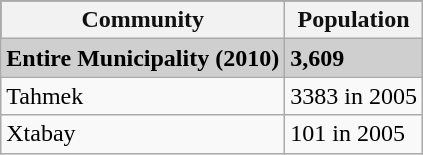<table class="wikitable">
<tr style="background:#111111; color:#111111;">
<th><strong>Community</strong></th>
<th><strong>Population</strong></th>
</tr>
<tr style="background:#CFCFCF;">
<td><strong>Entire Municipality (2010)</strong></td>
<td><strong>3,609</strong></td>
</tr>
<tr>
<td>Tahmek</td>
<td>3383 in 2005</td>
</tr>
<tr>
<td>Xtabay</td>
<td>101 in 2005</td>
</tr>
</table>
